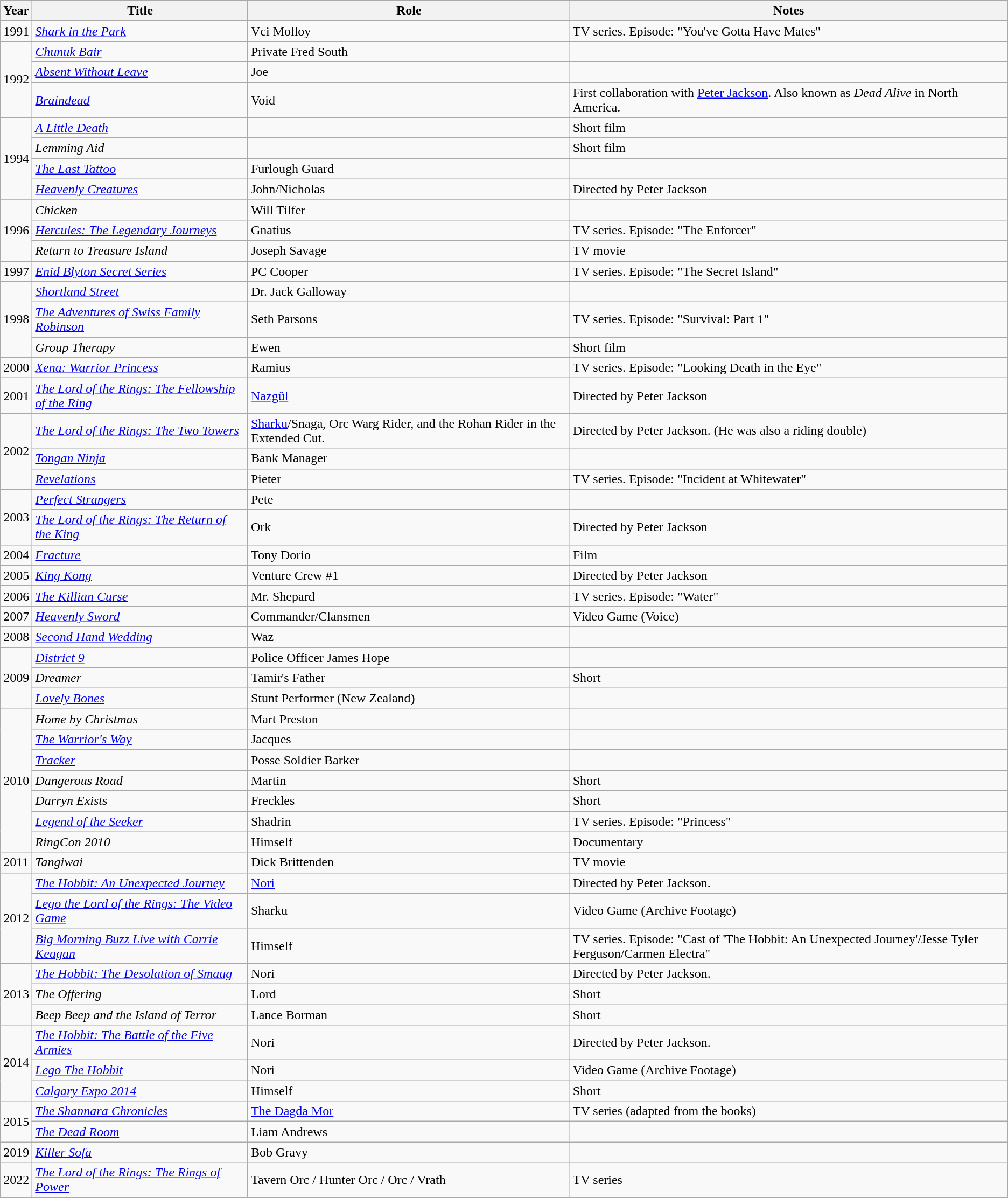<table class="wikitable">
<tr>
<th>Year</th>
<th>Title</th>
<th>Role</th>
<th>Notes</th>
</tr>
<tr>
<td rowspan="1">1991</td>
<td><em><a href='#'>Shark in the Park</a></em></td>
<td>Vci Molloy</td>
<td>TV series. Episode: "You've Gotta Have Mates"</td>
</tr>
<tr>
<td rowspan="3">1992</td>
<td><em><a href='#'>Chunuk Bair</a></em></td>
<td>Private Fred South</td>
<td></td>
</tr>
<tr>
<td><em><a href='#'>Absent Without Leave</a></em></td>
<td>Joe</td>
<td></td>
</tr>
<tr>
<td><em><a href='#'>Braindead</a></em></td>
<td>Void</td>
<td>First collaboration with <a href='#'>Peter Jackson</a>. Also known as <em>Dead Alive</em> in North America.</td>
</tr>
<tr>
<td rowspan="4">1994</td>
<td><em><a href='#'>A Little Death</a></em></td>
<td></td>
<td>Short film</td>
</tr>
<tr>
<td><em>Lemming Aid</em></td>
<td></td>
<td>Short film</td>
</tr>
<tr>
<td><em><a href='#'>The Last Tattoo</a></em></td>
<td>Furlough Guard</td>
<td></td>
</tr>
<tr>
<td><em><a href='#'>Heavenly Creatures</a></em></td>
<td>John/Nicholas</td>
<td>Directed by Peter Jackson</td>
</tr>
<tr>
</tr>
<tr>
<td rowspan="3">1996</td>
<td><em>Chicken</em></td>
<td>Will Tilfer</td>
<td></td>
</tr>
<tr>
<td><em><a href='#'>Hercules: The Legendary Journeys</a></em></td>
<td>Gnatius</td>
<td>TV series. Episode: "The Enforcer"</td>
</tr>
<tr>
<td><em>Return to Treasure Island</em></td>
<td>Joseph Savage</td>
<td>TV movie</td>
</tr>
<tr>
<td rowspan="1">1997</td>
<td><em><a href='#'>Enid Blyton Secret Series</a></em></td>
<td>PC Cooper</td>
<td>TV series. Episode: "The Secret Island"</td>
</tr>
<tr>
<td rowspan="3">1998</td>
<td><em><a href='#'>Shortland Street</a></em></td>
<td>Dr. Jack Galloway</td>
<td></td>
</tr>
<tr>
<td><em><a href='#'>The Adventures of Swiss Family Robinson</a></em></td>
<td>Seth Parsons</td>
<td>TV series. Episode: "Survival: Part 1"</td>
</tr>
<tr>
<td><em>Group Therapy</em></td>
<td>Ewen</td>
<td>Short film</td>
</tr>
<tr>
<td rowspan="1">2000</td>
<td><em><a href='#'>Xena: Warrior Princess</a></em></td>
<td>Ramius</td>
<td>TV series. Episode: "Looking Death in the Eye"</td>
</tr>
<tr>
<td rowspan="1">2001</td>
<td><em><a href='#'>The Lord of the Rings: The Fellowship of the Ring</a></em></td>
<td><a href='#'>Nazgûl</a></td>
<td>Directed by Peter Jackson</td>
</tr>
<tr>
<td rowspan="3">2002</td>
<td><em><a href='#'>The Lord of the Rings: The Two Towers</a></em></td>
<td><a href='#'>Sharku</a>/Snaga, Orc Warg Rider, and the Rohan Rider in the Extended Cut.</td>
<td>Directed by Peter Jackson. (He was also a riding double)</td>
</tr>
<tr>
<td><em><a href='#'>Tongan Ninja</a></em></td>
<td>Bank Manager</td>
<td></td>
</tr>
<tr>
<td><em><a href='#'>Revelations</a></em></td>
<td>Pieter</td>
<td>TV series. Episode: "Incident at Whitewater"</td>
</tr>
<tr>
<td rowspan="2">2003</td>
<td><em><a href='#'>Perfect Strangers</a></em></td>
<td>Pete</td>
<td></td>
</tr>
<tr>
<td><em><a href='#'>The Lord of the Rings: The Return of the King</a></em></td>
<td>Ork</td>
<td>Directed by Peter Jackson</td>
</tr>
<tr>
<td rowspan="1">2004</td>
<td><em><a href='#'>Fracture</a></em></td>
<td>Tony Dorio</td>
<td>Film</td>
</tr>
<tr>
<td rowspan="1">2005</td>
<td><em><a href='#'>King Kong</a></em></td>
<td>Venture Crew #1</td>
<td>Directed by Peter Jackson</td>
</tr>
<tr>
<td rowspan="1">2006</td>
<td><em><a href='#'>The Killian Curse</a></em></td>
<td>Mr. Shepard</td>
<td>TV series. Episode: "Water"</td>
</tr>
<tr>
<td rowspan="1">2007</td>
<td><em><a href='#'>Heavenly Sword</a></em></td>
<td>Commander/Clansmen</td>
<td>Video Game (Voice)</td>
</tr>
<tr>
<td rowspan="1">2008</td>
<td><em><a href='#'>Second Hand Wedding</a></em></td>
<td>Waz</td>
<td></td>
</tr>
<tr>
<td rowspan="3">2009</td>
<td><em><a href='#'>District 9</a></em></td>
<td>Police Officer James Hope</td>
<td></td>
</tr>
<tr>
<td><em>Dreamer</em></td>
<td>Tamir's Father</td>
<td>Short</td>
</tr>
<tr>
<td><em><a href='#'>Lovely Bones</a></em></td>
<td>Stunt Performer (New Zealand)</td>
<td></td>
</tr>
<tr>
<td rowspan="7">2010</td>
<td><em>Home by Christmas</em></td>
<td>Mart Preston</td>
<td></td>
</tr>
<tr>
<td><em><a href='#'>The Warrior's Way</a></em></td>
<td>Jacques</td>
<td></td>
</tr>
<tr>
<td><em><a href='#'>Tracker</a></em></td>
<td>Posse Soldier Barker</td>
<td></td>
</tr>
<tr>
<td><em>Dangerous Road</em></td>
<td>Martin</td>
<td>Short</td>
</tr>
<tr>
<td><em>Darryn Exists</em></td>
<td>Freckles</td>
<td>Short</td>
</tr>
<tr>
<td><em><a href='#'>Legend of the Seeker</a></em></td>
<td>Shadrin</td>
<td>TV series. Episode: "Princess"</td>
</tr>
<tr>
<td><em>RingCon 2010</em></td>
<td>Himself</td>
<td>Documentary</td>
</tr>
<tr>
<td rowspan="1">2011</td>
<td><em>Tangiwai</em></td>
<td>Dick Brittenden</td>
<td>TV movie</td>
</tr>
<tr>
<td rowspan="3">2012</td>
<td><em><a href='#'>The Hobbit: An Unexpected Journey</a></em></td>
<td><a href='#'>Nori</a></td>
<td>Directed by Peter Jackson.</td>
</tr>
<tr>
<td><em><a href='#'>Lego the Lord of the Rings: The Video Game</a></em></td>
<td>Sharku</td>
<td>Video Game (Archive Footage)</td>
</tr>
<tr>
<td><em><a href='#'>Big Morning Buzz Live with Carrie Keagan</a></em></td>
<td>Himself</td>
<td>TV series. Episode: "Cast of 'The Hobbit: An Unexpected Journey'/Jesse Tyler Ferguson/Carmen Electra"</td>
</tr>
<tr>
<td rowspan="3">2013</td>
<td><em><a href='#'>The Hobbit: The Desolation of Smaug</a></em></td>
<td>Nori</td>
<td>Directed by Peter Jackson.</td>
</tr>
<tr>
<td><em>The Offering</em></td>
<td>Lord</td>
<td>Short</td>
</tr>
<tr>
<td><em>Beep Beep and the Island of Terror</em></td>
<td>Lance Borman</td>
<td>Short</td>
</tr>
<tr>
<td rowspan="3">2014</td>
<td><em><a href='#'>The Hobbit: The Battle of the Five Armies</a></em></td>
<td>Nori</td>
<td>Directed by Peter Jackson.</td>
</tr>
<tr>
<td><em><a href='#'>Lego The Hobbit</a></em></td>
<td>Nori</td>
<td>Video Game (Archive Footage)</td>
</tr>
<tr>
<td><em><a href='#'>Calgary Expo 2014</a></em></td>
<td>Himself</td>
<td>Short</td>
</tr>
<tr>
<td rowspan="2">2015</td>
<td><em><a href='#'>The Shannara Chronicles</a></em></td>
<td><a href='#'>The Dagda Mor</a></td>
<td>TV series (adapted from the books)</td>
</tr>
<tr>
<td><em><a href='#'>The Dead Room</a></em></td>
<td>Liam Andrews</td>
<td></td>
</tr>
<tr>
<td>2019</td>
<td><em><a href='#'>Killer Sofa</a></em></td>
<td>Bob Gravy</td>
<td></td>
</tr>
<tr>
<td>2022</td>
<td><em><a href='#'>The Lord of the Rings: The Rings of Power</a></em></td>
<td>Tavern Orc / Hunter Orc / Orc / Vrath</td>
<td>TV series</td>
</tr>
</table>
